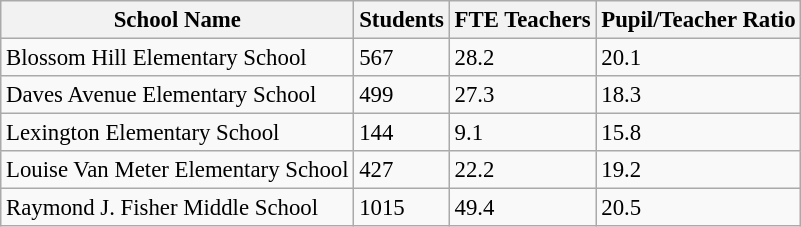<table class="wikitable" style="font-size:95%;">
<tr>
<th>School Name</th>
<th>Students</th>
<th>FTE Teachers</th>
<th>Pupil/Teacher Ratio</th>
</tr>
<tr>
<td>Blossom Hill Elementary School</td>
<td>567</td>
<td>28.2</td>
<td>20.1</td>
</tr>
<tr>
<td>Daves Avenue Elementary School</td>
<td>499</td>
<td>27.3</td>
<td>18.3</td>
</tr>
<tr>
<td>Lexington Elementary School</td>
<td>144</td>
<td>9.1</td>
<td>15.8</td>
</tr>
<tr>
<td>Louise Van Meter Elementary School</td>
<td>427</td>
<td>22.2</td>
<td>19.2</td>
</tr>
<tr>
<td>Raymond J. Fisher Middle School</td>
<td>1015</td>
<td>49.4</td>
<td>20.5</td>
</tr>
</table>
